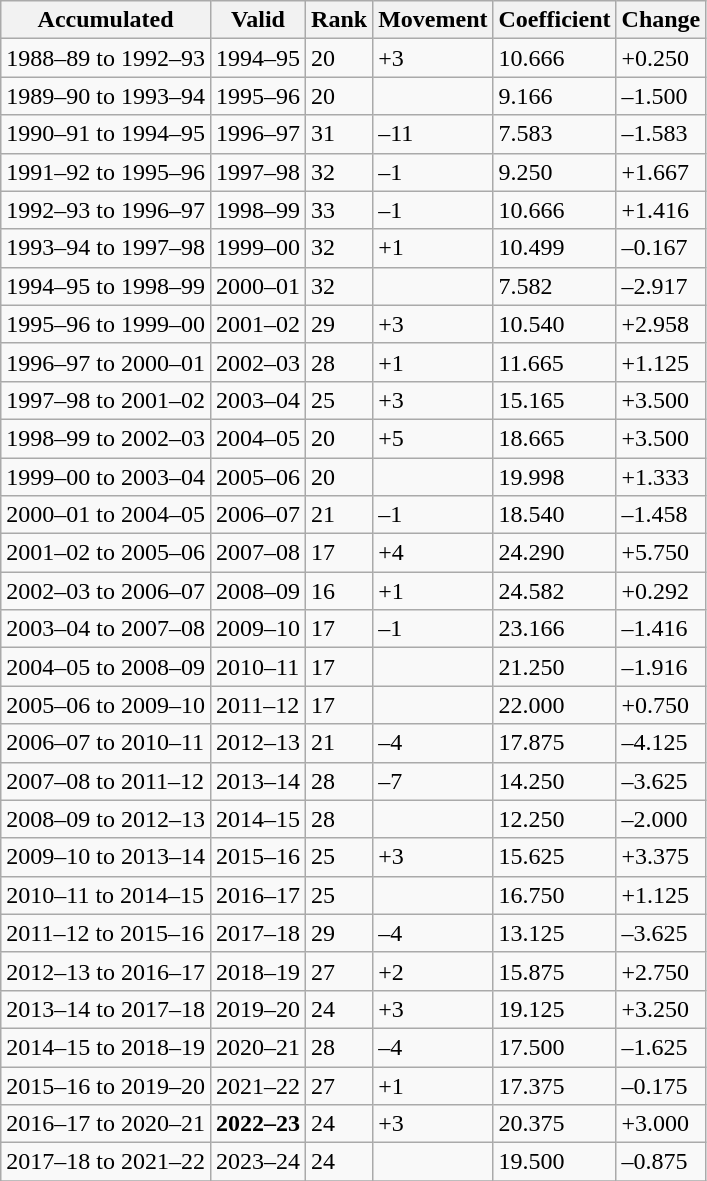<table class="wikitable sortable" style="font-size:95% style="text-align:center">
<tr>
<th>Accumulated</th>
<th>Valid</th>
<th>Rank</th>
<th>Movement</th>
<th>Coefficient</th>
<th>Change</th>
</tr>
<tr>
<td>1988–89 to 1992–93</td>
<td>1994–95</td>
<td>20</td>
<td> +3</td>
<td>10.666</td>
<td> +0.250</td>
</tr>
<tr>
<td>1989–90 to 1993–94</td>
<td>1995–96</td>
<td>20</td>
<td></td>
<td>9.166</td>
<td> –1.500</td>
</tr>
<tr>
<td>1990–91 to 1994–95</td>
<td>1996–97</td>
<td>31</td>
<td> –11</td>
<td>7.583</td>
<td> –1.583</td>
</tr>
<tr>
<td>1991–92 to 1995–96</td>
<td>1997–98</td>
<td>32</td>
<td> –1</td>
<td>9.250</td>
<td> +1.667</td>
</tr>
<tr>
<td>1992–93 to 1996–97</td>
<td>1998–99</td>
<td>33</td>
<td> –1</td>
<td>10.666</td>
<td> +1.416</td>
</tr>
<tr>
<td>1993–94 to 1997–98</td>
<td>1999–00</td>
<td>32</td>
<td> +1</td>
<td>10.499</td>
<td> –0.167</td>
</tr>
<tr>
<td>1994–95 to 1998–99</td>
<td>2000–01</td>
<td>32</td>
<td></td>
<td>7.582</td>
<td> –2.917</td>
</tr>
<tr>
<td>1995–96 to 1999–00</td>
<td>2001–02</td>
<td>29</td>
<td> +3</td>
<td>10.540</td>
<td> +2.958</td>
</tr>
<tr>
<td>1996–97 to 2000–01</td>
<td>2002–03</td>
<td>28</td>
<td> +1</td>
<td>11.665</td>
<td> +1.125</td>
</tr>
<tr>
<td>1997–98 to 2001–02</td>
<td>2003–04</td>
<td>25</td>
<td> +3</td>
<td>15.165</td>
<td> +3.500</td>
</tr>
<tr>
<td>1998–99 to 2002–03</td>
<td>2004–05</td>
<td>20</td>
<td> +5</td>
<td>18.665</td>
<td> +3.500</td>
</tr>
<tr>
<td>1999–00 to 2003–04</td>
<td>2005–06</td>
<td>20</td>
<td></td>
<td>19.998</td>
<td> +1.333</td>
</tr>
<tr>
<td>2000–01 to 2004–05</td>
<td>2006–07</td>
<td>21</td>
<td> –1</td>
<td>18.540</td>
<td> –1.458</td>
</tr>
<tr>
<td>2001–02 to 2005–06</td>
<td>2007–08</td>
<td>17</td>
<td> +4</td>
<td>24.290</td>
<td> +5.750</td>
</tr>
<tr>
<td>2002–03 to 2006–07</td>
<td>2008–09</td>
<td>16</td>
<td> +1</td>
<td>24.582</td>
<td> +0.292</td>
</tr>
<tr>
<td>2003–04 to 2007–08</td>
<td>2009–10</td>
<td>17</td>
<td> –1</td>
<td>23.166</td>
<td> –1.416</td>
</tr>
<tr>
<td>2004–05 to 2008–09</td>
<td>2010–11</td>
<td>17</td>
<td></td>
<td>21.250</td>
<td> –1.916</td>
</tr>
<tr>
<td>2005–06 to 2009–10</td>
<td>2011–12</td>
<td>17</td>
<td></td>
<td>22.000</td>
<td> +0.750</td>
</tr>
<tr>
<td>2006–07 to 2010–11</td>
<td>2012–13</td>
<td>21</td>
<td> –4</td>
<td>17.875</td>
<td> –4.125</td>
</tr>
<tr>
<td>2007–08 to 2011–12</td>
<td>2013–14</td>
<td>28</td>
<td> –7</td>
<td>14.250</td>
<td> –3.625</td>
</tr>
<tr>
<td>2008–09 to 2012–13</td>
<td>2014–15</td>
<td>28</td>
<td></td>
<td>12.250</td>
<td> –2.000</td>
</tr>
<tr>
<td>2009–10 to 2013–14</td>
<td>2015–16</td>
<td>25</td>
<td> +3</td>
<td>15.625</td>
<td> +3.375</td>
</tr>
<tr>
<td>2010–11 to 2014–15</td>
<td>2016–17</td>
<td>25</td>
<td></td>
<td>16.750</td>
<td> +1.125</td>
</tr>
<tr>
<td>2011–12 to 2015–16</td>
<td>2017–18</td>
<td>29</td>
<td> –4</td>
<td>13.125</td>
<td> –3.625</td>
</tr>
<tr>
<td>2012–13 to 2016–17</td>
<td>2018–19</td>
<td>27</td>
<td> +2</td>
<td>15.875</td>
<td> +2.750</td>
</tr>
<tr>
<td>2013–14 to 2017–18</td>
<td>2019–20</td>
<td>24</td>
<td> +3</td>
<td>19.125</td>
<td> +3.250</td>
</tr>
<tr>
<td>2014–15 to 2018–19</td>
<td>2020–21</td>
<td>28</td>
<td> –4</td>
<td>17.500</td>
<td> –1.625</td>
</tr>
<tr>
<td>2015–16 to 2019–20</td>
<td>2021–22</td>
<td>27</td>
<td> +1</td>
<td>17.375</td>
<td> –0.175</td>
</tr>
<tr>
<td>2016–17 to 2020–21</td>
<td><strong>2022–23</strong></td>
<td>24</td>
<td> +3</td>
<td>20.375</td>
<td> +3.000</td>
</tr>
<tr>
<td>2017–18 to 2021–22</td>
<td>2023–24</td>
<td>24</td>
<td></td>
<td>19.500</td>
<td> –0.875</td>
</tr>
<tr>
</tr>
</table>
